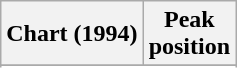<table class="wikitable sortable">
<tr>
<th>Chart (1994)</th>
<th>Peak<br>position</th>
</tr>
<tr>
</tr>
<tr>
</tr>
</table>
